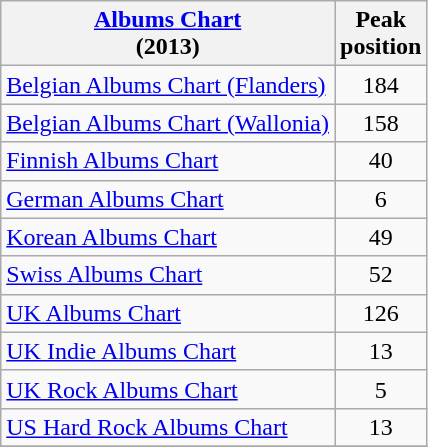<table class="wikitable sortable">
<tr>
<th><a href='#'>Albums Chart</a><br> (2013)</th>
<th>Peak<br>position</th>
</tr>
<tr>
<td><a href='#'>Belgian Albums Chart (Flanders)</a></td>
<td align="center">184</td>
</tr>
<tr>
<td><a href='#'>Belgian Albums Chart (Wallonia)</a></td>
<td align="center">158</td>
</tr>
<tr>
<td><a href='#'>Finnish Albums Chart</a></td>
<td align="center">40</td>
</tr>
<tr>
<td align="left"><a href='#'>German Albums Chart</a></td>
<td style="text-align:center;">6</td>
</tr>
<tr>
<td align="left"><a href='#'>Korean Albums Chart</a></td>
<td style="text-align:center;">49</td>
</tr>
<tr>
<td align="left"><a href='#'>Swiss Albums Chart</a></td>
<td style="text-align:center;">52</td>
</tr>
<tr>
<td><a href='#'>UK Albums Chart</a></td>
<td align="center">126</td>
</tr>
<tr>
<td><a href='#'>UK Indie Albums Chart</a></td>
<td align="center">13</td>
</tr>
<tr>
<td><a href='#'>UK Rock Albums Chart</a></td>
<td align="center">5</td>
</tr>
<tr>
<td><a href='#'>US Hard Rock Albums Chart</a></td>
<td align="center">13</td>
</tr>
<tr>
</tr>
</table>
